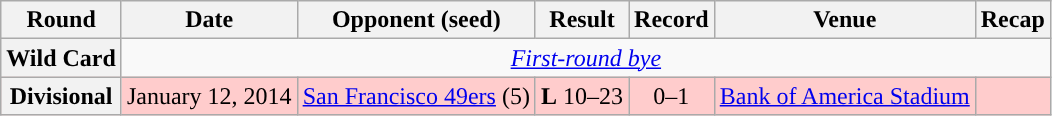<table class="wikitable" style="text-align:center">
<tr>
<th>Round</th>
<th>Date</th>
<th>Opponent (seed)</th>
<th>Result</th>
<th>Record</th>
<th>Venue</th>
<th>Recap</th>
</tr>
<tr>
<th>Wild Card</th>
<td colspan="6"><em><a href='#'>First-round bye</a></em></td>
</tr>
<tr style="background:#fcc">
<th>Divisional</th>
<td>January 12, 2014</td>
<td><a href='#'>San Francisco 49ers</a> (5)</td>
<td><strong>L</strong> 10–23</td>
<td>0–1</td>
<td><a href='#'>Bank of America Stadium</a></td>
<td></td>
</tr>
</table>
